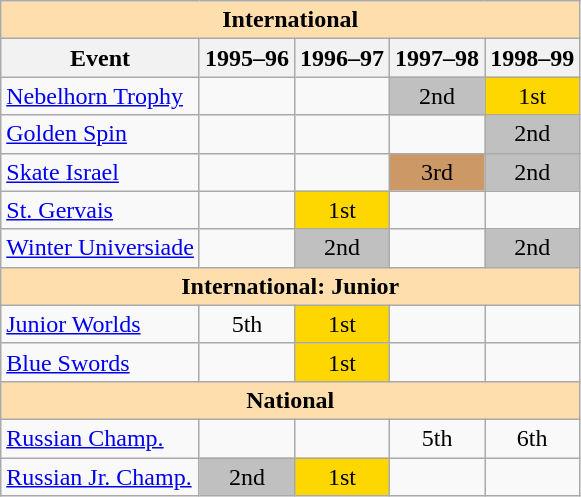<table class="wikitable" style="text-align:center">
<tr>
<th style="background-color: #ffdead; " colspan=5 align=center>International</th>
</tr>
<tr>
<th>Event</th>
<th>1995–96</th>
<th>1996–97</th>
<th>1997–98</th>
<th>1998–99</th>
</tr>
<tr>
<td align=left><a href='#'>Nebelhorn Trophy</a></td>
<td></td>
<td></td>
<td bgcolor=silver>2nd</td>
<td bgcolor=gold>1st</td>
</tr>
<tr>
<td align=left><a href='#'>Golden Spin</a></td>
<td></td>
<td></td>
<td></td>
<td bgcolor=silver>2nd</td>
</tr>
<tr>
<td align=left><a href='#'>Skate Israel</a></td>
<td></td>
<td></td>
<td bgcolor=cc9966>3rd</td>
<td bgcolor=silver>2nd</td>
</tr>
<tr>
<td align=left><a href='#'>St. Gervais</a></td>
<td></td>
<td bgcolor=gold>1st</td>
<td></td>
<td></td>
</tr>
<tr>
<td align=left><a href='#'>Winter Universiade</a></td>
<td></td>
<td bgcolor=silver>2nd</td>
<td></td>
<td bgcolor=silver>2nd</td>
</tr>
<tr>
<th style="background-color: #ffdead; " colspan=5 align=center>International: Junior</th>
</tr>
<tr>
<td align=left><a href='#'>Junior Worlds</a></td>
<td>5th</td>
<td bgcolor=gold>1st</td>
<td></td>
<td></td>
</tr>
<tr>
<td align=left><a href='#'>Blue Swords</a></td>
<td></td>
<td bgcolor=gold>1st</td>
<td></td>
<td></td>
</tr>
<tr>
<th style="background-color: #ffdead; " colspan=5 align=center>National</th>
</tr>
<tr>
<td align=left><a href='#'>Russian Champ.</a></td>
<td></td>
<td></td>
<td>5th</td>
<td>6th</td>
</tr>
<tr>
<td align=left><a href='#'>Russian Jr. Champ.</a></td>
<td bgcolor=silver>2nd</td>
<td bgcolor=gold>1st</td>
<td></td>
<td></td>
</tr>
</table>
